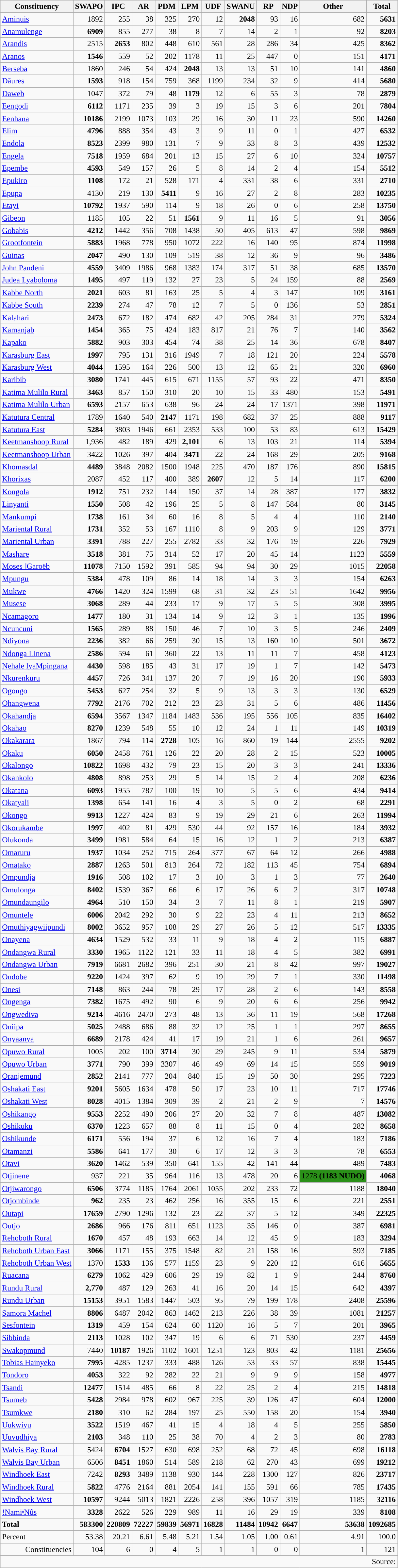<table class="wikitable sortable" style=text-align:right>
<tr>
<th>Constituency</th>
<th style="background:">SWAPO</th>
<th style="background:">IPC</th>
<th style="background:">AR</th>
<th style="background:">PDM</th>
<th style="background:">LPM</th>
<th style="background:">UDF</th>
<th style="background:">SWANU</th>
<th style="background:">RP</th>
<th style="background:">NDP</th>
<th>Other</th>
<th>Total</th>
</tr>
<tr>
<td align=left><a href='#'>Aminuis</a></td>
<td>1892</td>
<td>255</td>
<td>38</td>
<td>325</td>
<td>270</td>
<td>12</td>
<td style="background:"><strong>2048</strong></td>
<td>93</td>
<td>16</td>
<td>682</td>
<td><strong>5631</strong></td>
</tr>
<tr>
<td align=left><a href='#'>Anamulenge</a></td>
<td style="background:"><strong>6909</strong></td>
<td>855</td>
<td>277</td>
<td>38</td>
<td>8</td>
<td>7</td>
<td>14</td>
<td>2</td>
<td>1</td>
<td>92</td>
<td><strong>8203</strong></td>
</tr>
<tr>
<td align="left"><a href='#'>Arandis</a></td>
<td>2515</td>
<td style="background:"><strong>2653</strong></td>
<td>802</td>
<td>448</td>
<td>610</td>
<td>561</td>
<td>28</td>
<td>286</td>
<td>34</td>
<td>425</td>
<td><strong>8362</strong></td>
</tr>
<tr>
<td align=left><a href='#'>Aranos</a></td>
<td style="background:"><strong>1546</strong></td>
<td>559</td>
<td>52</td>
<td>202</td>
<td>1178</td>
<td>11</td>
<td>25</td>
<td>447</td>
<td>0</td>
<td>151</td>
<td><strong>4171</strong></td>
</tr>
<tr>
<td align=left><a href='#'>Berseba</a></td>
<td>1860</td>
<td>246</td>
<td>54</td>
<td>424</td>
<td style="background:"><strong>2048</strong></td>
<td>13</td>
<td>13</td>
<td>51</td>
<td>10</td>
<td>141</td>
<td><strong>4860</strong></td>
</tr>
<tr>
<td align=left><a href='#'>Dâures</a></td>
<td style="background:"><strong>1593</strong></td>
<td>918</td>
<td>154</td>
<td>759</td>
<td>368</td>
<td>1199</td>
<td>234</td>
<td>32</td>
<td>9</td>
<td>414</td>
<td><strong>5680</strong></td>
</tr>
<tr>
<td align=left><a href='#'>Daweb</a></td>
<td>1047</td>
<td>372</td>
<td>79</td>
<td>48</td>
<td style="background:"><strong>1179</strong></td>
<td>12</td>
<td>6</td>
<td>55</td>
<td>3</td>
<td>78</td>
<td><strong>2879</strong></td>
</tr>
<tr>
<td align=left><a href='#'>Eengodi</a></td>
<td style="background:"><strong>6112</strong></td>
<td>1171</td>
<td>235</td>
<td>39</td>
<td>3</td>
<td>19</td>
<td>15</td>
<td>3</td>
<td>6</td>
<td>201</td>
<td><strong>7804</strong></td>
</tr>
<tr>
<td align=left><a href='#'>Eenhana</a></td>
<td style="background:"><strong>10186</strong></td>
<td>2199</td>
<td>1073</td>
<td>103</td>
<td>29</td>
<td>16</td>
<td>30</td>
<td>11</td>
<td>23</td>
<td>590</td>
<td><strong>14260</strong></td>
</tr>
<tr>
<td align=left><a href='#'>Elim</a></td>
<td style="background:"><strong>4796</strong></td>
<td>888</td>
<td>354</td>
<td>43</td>
<td>3</td>
<td>9</td>
<td>11</td>
<td>0</td>
<td>1</td>
<td>427</td>
<td><strong>6532</strong></td>
</tr>
<tr>
<td align=left><a href='#'>Endola</a></td>
<td style="background:"><strong>8523</strong></td>
<td>2399</td>
<td>980</td>
<td>131</td>
<td>7</td>
<td>9</td>
<td>33</td>
<td>8</td>
<td>3</td>
<td>439</td>
<td><strong>12532</strong></td>
</tr>
<tr>
<td align=left><a href='#'>Engela</a></td>
<td style="background:"><strong>7518</strong></td>
<td>1959</td>
<td>684</td>
<td>201</td>
<td>13</td>
<td>15</td>
<td>27</td>
<td>6</td>
<td>10</td>
<td>324</td>
<td><strong>10757</strong></td>
</tr>
<tr>
<td align=left><a href='#'>Epembe</a></td>
<td style="background:"><strong>4593</strong></td>
<td>549</td>
<td>157</td>
<td>26</td>
<td>5</td>
<td>8</td>
<td>14</td>
<td>2</td>
<td>4</td>
<td>154</td>
<td><strong>5512</strong></td>
</tr>
<tr>
<td align=left><a href='#'>Epukiro</a></td>
<td style="background:"><strong>1108</strong></td>
<td>172</td>
<td>21</td>
<td>528</td>
<td>171</td>
<td>4</td>
<td>331</td>
<td>38</td>
<td>6</td>
<td>331</td>
<td><strong>2710</strong></td>
</tr>
<tr>
<td align=left><a href='#'>Epupa</a></td>
<td>4130</td>
<td>219</td>
<td>130</td>
<td style="background:"><strong>5411</strong></td>
<td>9</td>
<td>16</td>
<td>27</td>
<td>2</td>
<td>8</td>
<td>283</td>
<td><strong>10235</strong></td>
</tr>
<tr>
<td align=left><a href='#'>Etayi</a></td>
<td style="background:"><strong>10792</strong></td>
<td>1937</td>
<td>590</td>
<td>114</td>
<td>9</td>
<td>18</td>
<td>26</td>
<td>0</td>
<td>6</td>
<td>258</td>
<td><strong>13750</strong></td>
</tr>
<tr>
<td align=left><a href='#'>Gibeon</a></td>
<td>1185</td>
<td>105</td>
<td>22</td>
<td>51</td>
<td style="background:"><strong>1561</strong></td>
<td>9</td>
<td>11</td>
<td>16</td>
<td>5</td>
<td>91</td>
<td><strong>3056</strong></td>
</tr>
<tr>
<td align=left><a href='#'>Gobabis</a></td>
<td style="background:"><strong>4212</strong></td>
<td>1442</td>
<td>356</td>
<td>708</td>
<td>1438</td>
<td>50</td>
<td>405</td>
<td>613</td>
<td>47</td>
<td>598</td>
<td><strong>9869</strong></td>
</tr>
<tr>
<td align=left><a href='#'>Grootfontein</a></td>
<td style="background:"><strong>5883</strong></td>
<td>1968</td>
<td>778</td>
<td>950</td>
<td>1072</td>
<td>222</td>
<td>16</td>
<td>140</td>
<td>95</td>
<td>874</td>
<td><strong>11998</strong></td>
</tr>
<tr>
<td align=left><a href='#'>Guinas</a></td>
<td style="background:"><strong>2047</strong></td>
<td>490</td>
<td>130</td>
<td>109</td>
<td>519</td>
<td>38</td>
<td>12</td>
<td>36</td>
<td>9</td>
<td>96</td>
<td><strong>3486</strong></td>
</tr>
<tr>
<td align=left><a href='#'>John Pandeni</a></td>
<td style="background:"><strong>4559</strong></td>
<td>3409</td>
<td>1986</td>
<td>968</td>
<td>1383</td>
<td>174</td>
<td>317</td>
<td>51</td>
<td>38</td>
<td>685</td>
<td><strong>13570</strong></td>
</tr>
<tr>
<td align=left><a href='#'>Judea Lyaboloma</a></td>
<td style="background:"><strong>1495</strong></td>
<td>497</td>
<td>119</td>
<td>132</td>
<td>27</td>
<td>23</td>
<td>5</td>
<td>24</td>
<td>159</td>
<td>88</td>
<td><strong>2569</strong></td>
</tr>
<tr>
<td align=left><a href='#'>Kabbe North</a></td>
<td style="background:"><strong>2021</strong></td>
<td>603</td>
<td>81</td>
<td>163</td>
<td>25</td>
<td>5</td>
<td>4</td>
<td>3</td>
<td>147</td>
<td>109</td>
<td><strong>3161</strong></td>
</tr>
<tr>
<td align=left><a href='#'>Kabbe South</a></td>
<td style="background:"><strong>2239</strong></td>
<td>274</td>
<td>47</td>
<td>78</td>
<td>12</td>
<td>7</td>
<td>5</td>
<td>0</td>
<td>136</td>
<td>53</td>
<td><strong>2851</strong></td>
</tr>
<tr>
<td align=left><a href='#'>Kalahari</a></td>
<td style="background:"><strong>2473</strong></td>
<td>672</td>
<td>182</td>
<td>474</td>
<td>682</td>
<td>42</td>
<td>205</td>
<td>284</td>
<td>31</td>
<td>279</td>
<td><strong>5324</strong></td>
</tr>
<tr>
<td align=left><a href='#'>Kamanjab</a></td>
<td style="background:"><strong>1454</strong></td>
<td>365</td>
<td>75</td>
<td>424</td>
<td>183</td>
<td>817</td>
<td>21</td>
<td>76</td>
<td>7</td>
<td>140</td>
<td><strong>3562</strong></td>
</tr>
<tr>
<td align=left><a href='#'>Kapako</a></td>
<td style="background:"><strong>5882</strong></td>
<td>903</td>
<td>303</td>
<td>454</td>
<td>74</td>
<td>38</td>
<td>25</td>
<td>14</td>
<td>36</td>
<td>678</td>
<td><strong>8407</strong></td>
</tr>
<tr>
<td align=left><a href='#'>Karasburg East</a></td>
<td style="background:"><strong>1997</strong></td>
<td>795</td>
<td>131</td>
<td>316</td>
<td>1949</td>
<td>7</td>
<td>18</td>
<td>121</td>
<td>20</td>
<td>224</td>
<td><strong>5578</strong></td>
</tr>
<tr>
<td align=left><a href='#'>Karasburg West</a></td>
<td style="background:"><strong>4044</strong></td>
<td>1595</td>
<td>164</td>
<td>226</td>
<td>500</td>
<td>13</td>
<td>12</td>
<td>65</td>
<td>21</td>
<td>320</td>
<td><strong>6960</strong></td>
</tr>
<tr>
<td align=left><a href='#'>Karibib</a></td>
<td style="background:"><strong>3080</strong></td>
<td>1741</td>
<td>445</td>
<td>615</td>
<td>671</td>
<td>1155</td>
<td>57</td>
<td>93</td>
<td>22</td>
<td>471</td>
<td><strong>8350</strong></td>
</tr>
<tr>
<td align=left><a href='#'>Katima Mulilo Rural</a></td>
<td style="background:"><strong>3463</strong></td>
<td>857</td>
<td>150</td>
<td>310</td>
<td>20</td>
<td>10</td>
<td>15</td>
<td>33</td>
<td>480</td>
<td>153</td>
<td><strong>5491</strong></td>
</tr>
<tr>
<td align=left><a href='#'>Katima Mulilo Urban</a></td>
<td style="background:"><strong>6593</strong></td>
<td>2157</td>
<td>653</td>
<td>638</td>
<td>96</td>
<td>24</td>
<td>24</td>
<td>17</td>
<td>1371</td>
<td>398</td>
<td><strong>11971</strong></td>
</tr>
<tr>
<td align=left><a href='#'>Katutura Central</a></td>
<td>1789</td>
<td>1640</td>
<td>540</td>
<td style="background:"><strong>2147</strong></td>
<td>1171</td>
<td>198</td>
<td>682</td>
<td>37</td>
<td>25</td>
<td>888</td>
<td><strong>9117</strong></td>
</tr>
<tr>
<td align=left><a href='#'>Katutura East</a></td>
<td style="background:"><strong>5284</strong></td>
<td>3803</td>
<td>1946</td>
<td>661</td>
<td>2353</td>
<td>533</td>
<td>100</td>
<td>53</td>
<td>83</td>
<td>613</td>
<td><strong>15429</strong></td>
</tr>
<tr>
<td align=left><a href='#'>Keetmanshoop Rural</a></td>
<td>1,936</td>
<td>482</td>
<td>189</td>
<td>429</td>
<td style="background:"><strong>2,101</strong></td>
<td>6</td>
<td>13</td>
<td>103</td>
<td>21</td>
<td>114</td>
<td><strong>5394</strong></td>
</tr>
<tr>
<td align=left><a href='#'>Keetmanshoop Urban</a></td>
<td>3422</td>
<td>1026</td>
<td>397</td>
<td>404</td>
<td style="background:"><strong>3471</strong></td>
<td>22</td>
<td>24</td>
<td>168</td>
<td>29</td>
<td>205</td>
<td><strong>9168</strong></td>
</tr>
<tr>
<td align=left><a href='#'>Khomasdal</a></td>
<td style="background:"><strong>4489</strong></td>
<td>3848</td>
<td>2082</td>
<td>1500</td>
<td>1948</td>
<td>225</td>
<td>470</td>
<td>187</td>
<td>176</td>
<td>890</td>
<td><strong>15815</strong></td>
</tr>
<tr>
<td align=left><a href='#'>Khorixas</a></td>
<td>2087</td>
<td>452</td>
<td>117</td>
<td>400</td>
<td>389</td>
<td style="background:"><strong>2607</strong></td>
<td>12</td>
<td>5</td>
<td>14</td>
<td>117</td>
<td><strong>6200</strong></td>
</tr>
<tr>
<td align=left><a href='#'>Kongola</a></td>
<td style="background:"><strong>1912</strong></td>
<td>751</td>
<td>232</td>
<td>144</td>
<td>150</td>
<td>37</td>
<td>14</td>
<td>28</td>
<td>387</td>
<td>177</td>
<td><strong>3832</strong></td>
</tr>
<tr>
<td align=left><a href='#'>Linyanti</a></td>
<td style="background:"><strong>1550</strong></td>
<td>508</td>
<td>42</td>
<td>196</td>
<td>25</td>
<td>5</td>
<td>8</td>
<td>147</td>
<td>584</td>
<td>80</td>
<td><strong>3145</strong></td>
</tr>
<tr>
<td align=left><a href='#'>Mankumpi</a></td>
<td style="background:"><strong>1738</strong></td>
<td>161</td>
<td>34</td>
<td>60</td>
<td>16</td>
<td>8</td>
<td>5</td>
<td>4</td>
<td>4</td>
<td>110</td>
<td><strong>2140</strong></td>
</tr>
<tr>
<td align=left><a href='#'>Mariental Rural</a></td>
<td style="background:"><strong>1731</strong></td>
<td>352</td>
<td>53</td>
<td>167</td>
<td>1110</td>
<td>8</td>
<td>9</td>
<td>203</td>
<td>9</td>
<td>129</td>
<td><strong>3771</strong></td>
</tr>
<tr>
<td align=left><a href='#'>Mariental Urban</a></td>
<td style="background:"><strong>3391</strong></td>
<td>788</td>
<td>227</td>
<td>255</td>
<td>2782</td>
<td>33</td>
<td>32</td>
<td>176</td>
<td>19</td>
<td>226</td>
<td><strong>7929</strong></td>
</tr>
<tr>
<td align=left><a href='#'>Mashare</a></td>
<td style="background:"><strong>3518</strong></td>
<td>381</td>
<td>75</td>
<td>314</td>
<td>52</td>
<td>17</td>
<td>20</td>
<td>45</td>
<td>14</td>
<td>1123</td>
<td><strong>5559</strong></td>
</tr>
<tr>
<td align=left><a href='#'>Moses ǁGaroëb</a></td>
<td style="background:"><strong>11078</strong></td>
<td>7150</td>
<td>1592</td>
<td>391</td>
<td>585</td>
<td>94</td>
<td>94</td>
<td>30</td>
<td>29</td>
<td>1015</td>
<td><strong>22058</strong></td>
</tr>
<tr>
<td align=left><a href='#'>Mpungu</a></td>
<td style="background:"><strong>5384</strong></td>
<td>478</td>
<td>109</td>
<td>86</td>
<td>14</td>
<td>18</td>
<td>14</td>
<td>3</td>
<td>3</td>
<td>154</td>
<td><strong>6263</strong></td>
</tr>
<tr>
<td align=left><a href='#'>Mukwe</a></td>
<td style="background:"><strong>4766</strong></td>
<td>1420</td>
<td>324</td>
<td>1599</td>
<td>68</td>
<td>31</td>
<td>32</td>
<td>23</td>
<td>51</td>
<td>1642</td>
<td><strong>9956</strong></td>
</tr>
<tr>
<td align=left><a href='#'>Musese</a></td>
<td style="background:"><strong>3068</strong></td>
<td>289</td>
<td>44</td>
<td>233</td>
<td>17</td>
<td>9</td>
<td>17</td>
<td>5</td>
<td>5</td>
<td>308</td>
<td><strong>3995</strong></td>
</tr>
<tr>
<td align=left><a href='#'>Ncamagoro</a></td>
<td style="background:"><strong>1477</strong></td>
<td>180</td>
<td>31</td>
<td>134</td>
<td>14</td>
<td>9</td>
<td>12</td>
<td>3</td>
<td>1</td>
<td>135</td>
<td><strong>1996</strong></td>
</tr>
<tr>
<td align=left><a href='#'>Ncuncuni</a></td>
<td style="background:"><strong>1565</strong></td>
<td>289</td>
<td>88</td>
<td>150</td>
<td>46</td>
<td>7</td>
<td>10</td>
<td>3</td>
<td>5</td>
<td>246</td>
<td><strong>2409</strong></td>
</tr>
<tr>
<td align=left><a href='#'>Ndiyona</a></td>
<td style="background:"><strong>2236</strong></td>
<td>382</td>
<td>66</td>
<td>259</td>
<td>30</td>
<td>15</td>
<td>13</td>
<td>160</td>
<td>10</td>
<td>501</td>
<td><strong>3672</strong></td>
</tr>
<tr>
<td align=left><a href='#'>Ndonga Linena</a></td>
<td style="background:"><strong>2586</strong></td>
<td>594</td>
<td>61</td>
<td>360</td>
<td>22</td>
<td>13</td>
<td>11</td>
<td>11</td>
<td>7</td>
<td>458</td>
<td><strong>4123</strong></td>
</tr>
<tr>
<td align=left><a href='#'>Nehale lyaMpingana</a></td>
<td style="background:"><strong>4430</strong></td>
<td>598</td>
<td>185</td>
<td>43</td>
<td>31</td>
<td>17</td>
<td>19</td>
<td>1</td>
<td>7</td>
<td>142</td>
<td><strong>5473</strong></td>
</tr>
<tr>
<td align=left><a href='#'>Nkurenkuru</a></td>
<td style="background:"><strong>4457</strong></td>
<td>726</td>
<td>341</td>
<td>137</td>
<td>20</td>
<td>7</td>
<td>19</td>
<td>16</td>
<td>20</td>
<td>190</td>
<td><strong>5933</strong></td>
</tr>
<tr>
<td align=left><a href='#'>Ogongo</a></td>
<td style="background:"><strong>5453</strong></td>
<td>627</td>
<td>254</td>
<td>32</td>
<td>5</td>
<td>9</td>
<td>13</td>
<td>3</td>
<td>3</td>
<td>130</td>
<td><strong>6529</strong></td>
</tr>
<tr>
<td align=left><a href='#'>Ohangwena</a></td>
<td style="background:"><strong>7792</strong></td>
<td>2176</td>
<td>702</td>
<td>212</td>
<td>23</td>
<td>23</td>
<td>31</td>
<td>5</td>
<td>6</td>
<td>486</td>
<td><strong>11456</strong></td>
</tr>
<tr>
<td align=left><a href='#'>Okahandja</a></td>
<td style="background:"><strong>6594</strong></td>
<td>3567</td>
<td>1347</td>
<td>1184</td>
<td>1483</td>
<td>536</td>
<td>195</td>
<td>556</td>
<td>105</td>
<td>835</td>
<td><strong>16402</strong></td>
</tr>
<tr>
<td align=left><a href='#'>Okahao</a></td>
<td style="background:"><strong>8270</strong></td>
<td>1239</td>
<td>548</td>
<td>55</td>
<td>10</td>
<td>12</td>
<td>24</td>
<td>1</td>
<td>11</td>
<td>149</td>
<td><strong>10319</strong></td>
</tr>
<tr>
<td align=left><a href='#'>Okakarara</a></td>
<td>1867</td>
<td>794</td>
<td>114</td>
<td style="background:"><strong>2728</strong></td>
<td>105</td>
<td>16</td>
<td>860</td>
<td>19</td>
<td>144</td>
<td>2555</td>
<td><strong>9202</strong></td>
</tr>
<tr>
<td align=left><a href='#'>Okaku</a></td>
<td style="background:"><strong>6050</strong></td>
<td>2458</td>
<td>761</td>
<td>126</td>
<td>22</td>
<td>20</td>
<td>28</td>
<td>2</td>
<td>15</td>
<td>523</td>
<td><strong>10005</strong></td>
</tr>
<tr>
<td align=left><a href='#'>Okalongo</a></td>
<td style="background:"><strong>10822</strong></td>
<td>1698</td>
<td>432</td>
<td>79</td>
<td>23</td>
<td>15</td>
<td>20</td>
<td>3</td>
<td>3</td>
<td>241</td>
<td><strong>13336</strong></td>
</tr>
<tr>
<td align=left><a href='#'>Okankolo</a></td>
<td style="background:"><strong>4808</strong></td>
<td>898</td>
<td>253</td>
<td>29</td>
<td>5</td>
<td>14</td>
<td>15</td>
<td>2</td>
<td>4</td>
<td>208</td>
<td><strong>6236</strong></td>
</tr>
<tr>
<td align=left><a href='#'>Okatana</a></td>
<td style="background:"><strong>6093</strong></td>
<td>1955</td>
<td>787</td>
<td>100</td>
<td>19</td>
<td>10</td>
<td>5</td>
<td>5</td>
<td>6</td>
<td>434</td>
<td><strong>9414</strong></td>
</tr>
<tr>
<td align=left><a href='#'>Okatyali</a></td>
<td style="background:"><strong>1398</strong></td>
<td>654</td>
<td>141</td>
<td>16</td>
<td>4</td>
<td>3</td>
<td>5</td>
<td>0</td>
<td>2</td>
<td>68</td>
<td><strong>2291</strong></td>
</tr>
<tr>
<td align=left><a href='#'>Okongo</a></td>
<td style="background:"><strong>9913</strong></td>
<td>1227</td>
<td>424</td>
<td>83</td>
<td>9</td>
<td>19</td>
<td>29</td>
<td>21</td>
<td>6</td>
<td>263</td>
<td><strong>11994</strong></td>
</tr>
<tr>
<td align=left><a href='#'>Okorukambe</a></td>
<td style="background:"><strong>1997</strong></td>
<td>402</td>
<td>81</td>
<td>429</td>
<td>530</td>
<td>44</td>
<td>92</td>
<td>157</td>
<td>16</td>
<td>184</td>
<td><strong>3932</strong></td>
</tr>
<tr>
<td align=left><a href='#'>Olukonda</a></td>
<td style="background:"><strong>3499</strong></td>
<td>1981</td>
<td>584</td>
<td>64</td>
<td>15</td>
<td>16</td>
<td>12</td>
<td>1</td>
<td>2</td>
<td>213</td>
<td><strong>6387</strong></td>
</tr>
<tr>
<td align=left><a href='#'>Omaruru</a></td>
<td style="background:"><strong>1937</strong></td>
<td>1034</td>
<td>252</td>
<td>715</td>
<td>264</td>
<td>377</td>
<td>67</td>
<td>64</td>
<td>12</td>
<td>266</td>
<td><strong>4988</strong></td>
</tr>
<tr>
<td align=left><a href='#'>Omatako</a></td>
<td style="background:"><strong>2887</strong></td>
<td>1263</td>
<td>501</td>
<td>813</td>
<td>264</td>
<td>72</td>
<td>182</td>
<td>113</td>
<td>45</td>
<td>754</td>
<td><strong>6894</strong></td>
</tr>
<tr>
<td align=left><a href='#'>Ompundja</a></td>
<td style="background:"><strong>1916</strong></td>
<td>508</td>
<td>102</td>
<td>17</td>
<td>3</td>
<td>10</td>
<td>3</td>
<td>1</td>
<td>3</td>
<td>77</td>
<td><strong>2640</strong></td>
</tr>
<tr>
<td align=left><a href='#'>Omulonga</a></td>
<td style="background:"><strong>8402</strong></td>
<td>1539</td>
<td>367</td>
<td>66</td>
<td>6</td>
<td>17</td>
<td>26</td>
<td>6</td>
<td>2</td>
<td>317</td>
<td><strong>10748</strong></td>
</tr>
<tr>
<td align=left><a href='#'>Omundaungilo</a></td>
<td style="background:"><strong>4964</strong></td>
<td>510</td>
<td>150</td>
<td>34</td>
<td>3</td>
<td>7</td>
<td>11</td>
<td>8</td>
<td>1</td>
<td>219</td>
<td><strong>5907</strong></td>
</tr>
<tr>
<td align=left><a href='#'>Omuntele</a></td>
<td style="background:"><strong>6006</strong></td>
<td>2042</td>
<td>292</td>
<td>30</td>
<td>9</td>
<td>22</td>
<td>23</td>
<td>4</td>
<td>11</td>
<td>213</td>
<td><strong>8652</strong></td>
</tr>
<tr>
<td align=left><a href='#'>Omuthiyagwiipundi</a></td>
<td style="background:"><strong>8002</strong></td>
<td>3652</td>
<td>957</td>
<td>108</td>
<td>29</td>
<td>27</td>
<td>26</td>
<td>5</td>
<td>12</td>
<td>517</td>
<td><strong>13335</strong></td>
</tr>
<tr>
<td align=left><a href='#'>Onayena</a></td>
<td style="background:"><strong>4634</strong></td>
<td>1529</td>
<td>532</td>
<td>33</td>
<td>11</td>
<td>9</td>
<td>18</td>
<td>4</td>
<td>2</td>
<td>115</td>
<td><strong>6887</strong></td>
</tr>
<tr>
<td align=left><a href='#'>Ondangwa Rural</a></td>
<td style="background:"><strong>3330</strong></td>
<td>1965</td>
<td>1122</td>
<td>121</td>
<td>33</td>
<td>11</td>
<td>18</td>
<td>4</td>
<td>5</td>
<td>382</td>
<td><strong>6991</strong></td>
</tr>
<tr>
<td align=left><a href='#'>Ondangwa Urban</a></td>
<td style="background:"><strong>7919</strong></td>
<td>6681</td>
<td>2682</td>
<td>396</td>
<td>251</td>
<td>30</td>
<td>21</td>
<td>8</td>
<td>42</td>
<td>997</td>
<td><strong>19027</strong></td>
</tr>
<tr>
<td align=left><a href='#'>Ondobe</a></td>
<td style="background:"><strong>9220</strong></td>
<td>1424</td>
<td>397</td>
<td>62</td>
<td>9</td>
<td>19</td>
<td>29</td>
<td>7</td>
<td>1</td>
<td>330</td>
<td><strong>11498</strong></td>
</tr>
<tr>
<td align=left><a href='#'>Onesi</a></td>
<td style="background:"><strong>7148</strong></td>
<td>863</td>
<td>244</td>
<td>78</td>
<td>29</td>
<td>17</td>
<td>28</td>
<td>2</td>
<td>6</td>
<td>143</td>
<td><strong>8558</strong></td>
</tr>
<tr>
<td align=left><a href='#'>Ongenga</a></td>
<td style="background:"><strong>7382</strong></td>
<td>1675</td>
<td>492</td>
<td>90</td>
<td>6</td>
<td>9</td>
<td>20</td>
<td>6</td>
<td>6</td>
<td>256</td>
<td><strong>9942</strong></td>
</tr>
<tr>
<td align=left><a href='#'>Ongwediva</a></td>
<td style="background:"><strong>9214</strong></td>
<td>4616</td>
<td>2470</td>
<td>273</td>
<td>48</td>
<td>13</td>
<td>36</td>
<td>11</td>
<td>19</td>
<td>568</td>
<td><strong>17268</strong></td>
</tr>
<tr>
<td align=left><a href='#'>Oniipa</a></td>
<td style="background:"><strong>5025</strong></td>
<td>2488</td>
<td>686</td>
<td>88</td>
<td>32</td>
<td>12</td>
<td>25</td>
<td>1</td>
<td>1</td>
<td>297</td>
<td><strong>8655</strong></td>
</tr>
<tr>
<td align=left><a href='#'>Onyaanya</a></td>
<td style="background:"><strong>6689</strong></td>
<td>2178</td>
<td>424</td>
<td>41</td>
<td>17</td>
<td>19</td>
<td>21</td>
<td>1</td>
<td>6</td>
<td>261</td>
<td><strong>9657</strong></td>
</tr>
<tr>
<td align=left><a href='#'>Opuwo Rural</a></td>
<td>1005</td>
<td>202</td>
<td>100</td>
<td style="background:"><strong>3714</strong></td>
<td>30</td>
<td>29</td>
<td>245</td>
<td>9</td>
<td>11</td>
<td>534</td>
<td><strong>5879</strong></td>
</tr>
<tr>
<td align=left><a href='#'>Opuwo Urban</a></td>
<td style="background:"><strong>3771</strong></td>
<td>790</td>
<td>399</td>
<td>3307</td>
<td>46</td>
<td>49</td>
<td>69</td>
<td>14</td>
<td>15</td>
<td>559</td>
<td><strong>9019</strong></td>
</tr>
<tr>
<td align=left><a href='#'>Oranjemund</a></td>
<td style="background:"><strong>2852</strong></td>
<td>2141</td>
<td>777</td>
<td>204</td>
<td>840</td>
<td>15</td>
<td>19</td>
<td>50</td>
<td>30</td>
<td>295</td>
<td><strong>7223</strong></td>
</tr>
<tr>
<td align=left><a href='#'>Oshakati East</a></td>
<td style="background:"><strong>9201</strong></td>
<td>5605</td>
<td>1634</td>
<td>478</td>
<td>50</td>
<td>17</td>
<td>23</td>
<td>10</td>
<td>11</td>
<td>717</td>
<td><strong>17746</strong></td>
</tr>
<tr>
<td align=left><a href='#'>Oshakati West</a></td>
<td style="background:"><strong>8028</strong></td>
<td>4015</td>
<td>1384</td>
<td>309</td>
<td>39</td>
<td>2</td>
<td>21</td>
<td>2</td>
<td>9</td>
<td>7</td>
<td><strong>14576</strong></td>
</tr>
<tr>
<td align=left><a href='#'>Oshikango</a></td>
<td style="background:"><strong>9553</strong></td>
<td>2252</td>
<td>490</td>
<td>206</td>
<td>27</td>
<td>20</td>
<td>32</td>
<td>7</td>
<td>8</td>
<td>487</td>
<td><strong>13082</strong></td>
</tr>
<tr>
<td align=left><a href='#'>Oshikuku</a></td>
<td style="background:"><strong>6370</strong></td>
<td>1223</td>
<td>657</td>
<td>88</td>
<td>8</td>
<td>11</td>
<td>15</td>
<td>0</td>
<td>4</td>
<td>282</td>
<td><strong>8658</strong></td>
</tr>
<tr>
<td align=left><a href='#'>Oshikunde</a></td>
<td style="background:"><strong>6171</strong></td>
<td>556</td>
<td>194</td>
<td>37</td>
<td>6</td>
<td>12</td>
<td>16</td>
<td>7</td>
<td>4</td>
<td>183</td>
<td><strong>7186</strong></td>
</tr>
<tr>
<td align=left><a href='#'>Otamanzi</a></td>
<td style="background:"><strong>5586</strong></td>
<td>641</td>
<td>177</td>
<td>30</td>
<td>6</td>
<td>17</td>
<td>12</td>
<td>3</td>
<td>3</td>
<td>78</td>
<td><strong>6553</strong></td>
</tr>
<tr>
<td align=left><a href='#'>Otavi</a></td>
<td style="background:"><strong>3620</strong></td>
<td>1462</td>
<td>539</td>
<td>350</td>
<td>641</td>
<td>155</td>
<td>42</td>
<td>141</td>
<td>44</td>
<td>489</td>
<td><strong>7483</strong></td>
</tr>
<tr>
<td align=left><a href='#'>Otjinene</a></td>
<td>937</td>
<td>221</td>
<td>35</td>
<td>964</td>
<td>116</td>
<td>13</td>
<td>478</td>
<td>20</td>
<td>6</td>
<td style="background:#2a9018">1278 <strong>(1183 NUDO)</strong></td>
<td><strong>4068</strong></td>
</tr>
<tr>
<td align=left><a href='#'>Otjiwarongo</a></td>
<td style="background:"><strong>6506</strong></td>
<td>3774</td>
<td>1185</td>
<td>1764</td>
<td>2061</td>
<td>1055</td>
<td>202</td>
<td>233</td>
<td>72</td>
<td>1188</td>
<td><strong>18040</strong></td>
</tr>
<tr>
<td align=left><a href='#'>Otjombinde</a></td>
<td style="background:"><strong>962</strong></td>
<td>235</td>
<td>23</td>
<td>462</td>
<td>256</td>
<td>16</td>
<td>355</td>
<td>15</td>
<td>6</td>
<td>221</td>
<td><strong>2551</strong></td>
</tr>
<tr>
<td align=left><a href='#'>Outapi</a></td>
<td style="background:"><strong>17659</strong></td>
<td>2790</td>
<td>1296</td>
<td>132</td>
<td>23</td>
<td>22</td>
<td>37</td>
<td>5</td>
<td>12</td>
<td>349</td>
<td><strong>22325</strong></td>
</tr>
<tr>
<td align=left><a href='#'>Outjo</a></td>
<td style="background:"><strong>2686</strong></td>
<td>966</td>
<td>176</td>
<td>811</td>
<td>651</td>
<td>1123</td>
<td>35</td>
<td>146</td>
<td>0</td>
<td>387</td>
<td><strong>6981</strong></td>
</tr>
<tr>
<td align=left><a href='#'>Rehoboth Rural</a></td>
<td style="background:"><strong>1670</strong></td>
<td>457</td>
<td>48</td>
<td>193</td>
<td>663</td>
<td>14</td>
<td>12</td>
<td>45</td>
<td>9</td>
<td>183</td>
<td><strong>3294</strong></td>
</tr>
<tr>
<td align=left><a href='#'>Rehoboth Urban East</a></td>
<td style="background:"><strong>3066</strong></td>
<td>1171</td>
<td>155</td>
<td>375</td>
<td>1548</td>
<td>82</td>
<td>21</td>
<td>158</td>
<td>16</td>
<td>593</td>
<td><strong>7185</strong></td>
</tr>
<tr>
<td align=left><a href='#'>Rehoboth Urban West</a></td>
<td>1370</td>
<td style="background:"><strong>1533</strong></td>
<td>136</td>
<td>577</td>
<td>1159</td>
<td>23</td>
<td>9</td>
<td>220</td>
<td>12</td>
<td>616</td>
<td><strong>5655</strong></td>
</tr>
<tr>
<td align=left><a href='#'>Ruacana</a></td>
<td style="background:"><strong>6279</strong></td>
<td>1062</td>
<td>429</td>
<td>606</td>
<td>29</td>
<td>19</td>
<td>82</td>
<td>1</td>
<td>9</td>
<td>244</td>
<td><strong>8760</strong></td>
</tr>
<tr>
<td align=left><a href='#'>Rundu Rural</a></td>
<td style="background:"><strong>2,770</strong></td>
<td>487</td>
<td>129</td>
<td>263</td>
<td>41</td>
<td>16</td>
<td>20</td>
<td>14</td>
<td>15</td>
<td>642</td>
<td><strong>4397</strong></td>
</tr>
<tr>
<td align=left><a href='#'>Rundu Urban</a></td>
<td style="background:"><strong>15153</strong></td>
<td>3951</td>
<td>1583</td>
<td>1447</td>
<td>503</td>
<td>95</td>
<td>79</td>
<td>199</td>
<td>178</td>
<td>2408</td>
<td><strong>25596</strong></td>
</tr>
<tr>
<td align=left><a href='#'>Samora Machel</a></td>
<td style="background:"><strong>8806</strong></td>
<td>6487</td>
<td>2042</td>
<td>863</td>
<td>1462</td>
<td>213</td>
<td>226</td>
<td>38</td>
<td>39</td>
<td>1081</td>
<td><strong>21257</strong></td>
</tr>
<tr>
<td align=left><a href='#'>Sesfontein</a></td>
<td style="background:"><strong>1319</strong></td>
<td>459</td>
<td>154</td>
<td>624</td>
<td>60</td>
<td>1120</td>
<td>16</td>
<td>5</td>
<td>7</td>
<td>201</td>
<td><strong>3965</strong></td>
</tr>
<tr>
<td align=left><a href='#'>Sibbinda</a></td>
<td style="background:"><strong>2113</strong></td>
<td>1028</td>
<td>102</td>
<td>347</td>
<td>19</td>
<td>6</td>
<td>6</td>
<td>71</td>
<td>530</td>
<td>237</td>
<td><strong>4459</strong></td>
</tr>
<tr>
<td align=left><a href='#'>Swakopmund</a></td>
<td>7440</td>
<td style="background:"><strong>10187</strong></td>
<td>1926</td>
<td>1102</td>
<td>1601</td>
<td>1251</td>
<td>123</td>
<td>803</td>
<td>42</td>
<td>1181</td>
<td><strong>25656</strong></td>
</tr>
<tr>
<td align=left><a href='#'>Tobias Hainyeko</a></td>
<td style="background:"><strong>7995</strong></td>
<td>4285</td>
<td>1237</td>
<td>333</td>
<td>488</td>
<td>126</td>
<td>53</td>
<td>33</td>
<td>57</td>
<td>838</td>
<td><strong>15445</strong></td>
</tr>
<tr>
<td align=left><a href='#'>Tondoro</a></td>
<td style="background:"><strong>4053</strong></td>
<td>322</td>
<td>92</td>
<td>282</td>
<td>22</td>
<td>21</td>
<td>9</td>
<td>9</td>
<td>9</td>
<td>158</td>
<td><strong>4977</strong></td>
</tr>
<tr>
<td align=left><a href='#'>Tsandi</a></td>
<td style="background:"><strong>12477</strong></td>
<td>1514</td>
<td>485</td>
<td>66</td>
<td>8</td>
<td>22</td>
<td>25</td>
<td>2</td>
<td>4</td>
<td>215</td>
<td><strong>14818</strong></td>
</tr>
<tr>
<td align=left><a href='#'>Tsumeb</a></td>
<td style="background:"><strong>5428</strong></td>
<td>2984</td>
<td>978</td>
<td>602</td>
<td>967</td>
<td>225</td>
<td>39</td>
<td>126</td>
<td>47</td>
<td>604</td>
<td><strong>12000</strong></td>
</tr>
<tr>
<td align=left><a href='#'>Tsumkwe</a></td>
<td style="background:"><strong>2180</strong></td>
<td>310</td>
<td>62</td>
<td>284</td>
<td>197</td>
<td>25</td>
<td>550</td>
<td>158</td>
<td>20</td>
<td>154</td>
<td><strong>3940</strong></td>
</tr>
<tr>
<td align=left><a href='#'>Uukwiyu</a></td>
<td style="background:"><strong>3522</strong></td>
<td>1519</td>
<td>467</td>
<td>41</td>
<td>15</td>
<td>4</td>
<td>18</td>
<td>4</td>
<td>5</td>
<td>255</td>
<td><strong>5850</strong></td>
</tr>
<tr>
<td align=left><a href='#'>Uuvudhiya</a></td>
<td style="background:"><strong>2103</strong></td>
<td>348</td>
<td>110</td>
<td>25</td>
<td>38</td>
<td>70</td>
<td>4</td>
<td>2</td>
<td>3</td>
<td>80</td>
<td><strong>2783</strong></td>
</tr>
<tr>
<td align=left><a href='#'>Walvis Bay Rural</a></td>
<td>5424</td>
<td style="background:"><strong>6704</strong></td>
<td>1527</td>
<td>630</td>
<td>698</td>
<td>252</td>
<td>68</td>
<td>72</td>
<td>45</td>
<td>698</td>
<td><strong>16118</strong></td>
</tr>
<tr>
<td align=left><a href='#'>Walvis Bay Urban</a></td>
<td>6506</td>
<td style="background:"><strong>8451</strong></td>
<td>1860</td>
<td>514</td>
<td>589</td>
<td>218</td>
<td>62</td>
<td>270</td>
<td>43</td>
<td>699</td>
<td><strong>19212</strong></td>
</tr>
<tr>
<td align=left><a href='#'>Windhoek East</a></td>
<td>7242</td>
<td style="background:"><strong>8293</strong></td>
<td>3489</td>
<td>1138</td>
<td>930</td>
<td>144</td>
<td>228</td>
<td>1300</td>
<td>127</td>
<td>826</td>
<td><strong>23717</strong></td>
</tr>
<tr>
<td align=left><a href='#'>Windhoek Rural</a></td>
<td style="background:"><strong>5822</strong></td>
<td>4776</td>
<td>2164</td>
<td>881</td>
<td>2054</td>
<td>141</td>
<td>155</td>
<td>591</td>
<td>66</td>
<td>785</td>
<td><strong>17435</strong></td>
</tr>
<tr>
<td align=left><a href='#'>Windhoek West</a></td>
<td style="background:"><strong>10597</strong></td>
<td>9244</td>
<td>5013</td>
<td>1821</td>
<td>2226</td>
<td>258</td>
<td>396</td>
<td>1057</td>
<td>319</td>
<td>1185</td>
<td><strong>32116</strong></td>
</tr>
<tr>
<td align=left><a href='#'>ǃNamiǂNûs</a></td>
<td style="background:"><strong>3328</strong></td>
<td>2622</td>
<td>526</td>
<td>229</td>
<td>989</td>
<td>11</td>
<td>16</td>
<td>29</td>
<td>19</td>
<td>339</td>
<td><strong>8108</strong></td>
</tr>
<tr class=sortbottom style=font-weight:bold>
<td align=left>Total</td>
<td>583300</td>
<td>220809</td>
<td>72227</td>
<td>59839</td>
<td>56971</td>
<td>16828</td>
<td>11484</td>
<td>10942</td>
<td>6647</td>
<td>53638</td>
<td>1092685</td>
</tr>
<tr>
<td align=left>Percent</td>
<td>53.38</td>
<td>20.21</td>
<td>6.61</td>
<td>5.48</td>
<td>5.21</td>
<td>1.54</td>
<td>1.05</td>
<td>1.00</td>
<td>0.61</td>
<td>4.91</td>
<td>100.0</td>
</tr>
<tr>
<td>Constituencies</td>
<td>104</td>
<td>6</td>
<td>0</td>
<td>4</td>
<td>5</td>
<td>1</td>
<td>1</td>
<td>0</td>
<td>0</td>
<td>1</td>
<td>121</td>
</tr>
<tr>
<td colspan="12">Source: </td>
</tr>
</table>
